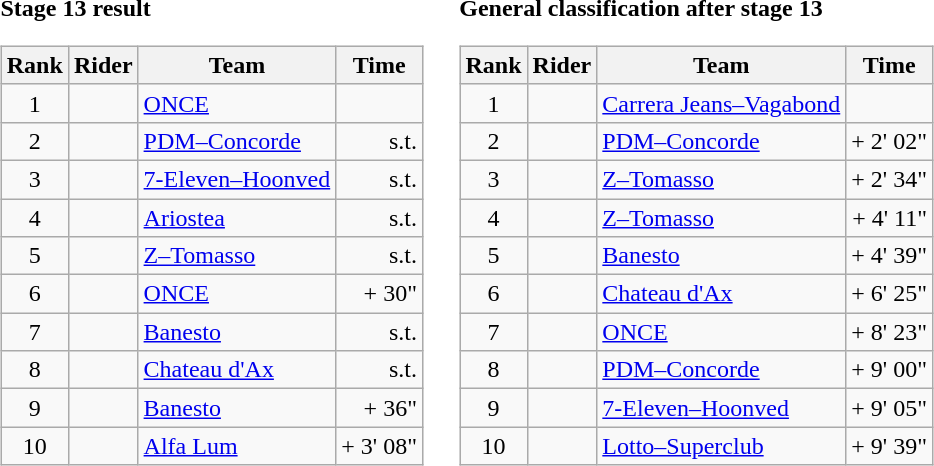<table>
<tr>
<td><strong>Stage 13 result</strong><br><table class="wikitable">
<tr>
<th scope="col">Rank</th>
<th scope="col">Rider</th>
<th scope="col">Team</th>
<th scope="col">Time</th>
</tr>
<tr>
<td style="text-align:center;">1</td>
<td></td>
<td><a href='#'>ONCE</a></td>
<td style="text-align:right;"></td>
</tr>
<tr>
<td style="text-align:center;">2</td>
<td></td>
<td><a href='#'>PDM–Concorde</a></td>
<td style="text-align:right;">s.t.</td>
</tr>
<tr>
<td style="text-align:center;">3</td>
<td></td>
<td><a href='#'>7-Eleven–Hoonved</a></td>
<td style="text-align:right;">s.t.</td>
</tr>
<tr>
<td style="text-align:center;">4</td>
<td></td>
<td><a href='#'>Ariostea</a></td>
<td style="text-align:right;">s.t.</td>
</tr>
<tr>
<td style="text-align:center;">5</td>
<td></td>
<td><a href='#'>Z–Tomasso</a></td>
<td style="text-align:right;">s.t.</td>
</tr>
<tr>
<td style="text-align:center;">6</td>
<td></td>
<td><a href='#'>ONCE</a></td>
<td style="text-align:right;">+ 30"</td>
</tr>
<tr>
<td style="text-align:center;">7</td>
<td></td>
<td><a href='#'>Banesto</a></td>
<td style="text-align:right;">s.t.</td>
</tr>
<tr>
<td style="text-align:center;">8</td>
<td></td>
<td><a href='#'>Chateau d'Ax</a></td>
<td style="text-align:right;">s.t.</td>
</tr>
<tr>
<td style="text-align:center;">9</td>
<td></td>
<td><a href='#'>Banesto</a></td>
<td style="text-align:right;">+ 36"</td>
</tr>
<tr>
<td style="text-align:center;">10</td>
<td></td>
<td><a href='#'>Alfa Lum</a></td>
<td style="text-align:right;">+ 3' 08"</td>
</tr>
</table>
</td>
<td></td>
<td><strong>General classification after stage 13</strong><br><table class="wikitable">
<tr>
<th scope="col">Rank</th>
<th scope="col">Rider</th>
<th scope="col">Team</th>
<th scope="col">Time</th>
</tr>
<tr>
<td style="text-align:center;">1</td>
<td> </td>
<td><a href='#'>Carrera Jeans–Vagabond</a></td>
<td style="text-align:right;"></td>
</tr>
<tr>
<td style="text-align:center;">2</td>
<td></td>
<td><a href='#'>PDM–Concorde</a></td>
<td style="text-align:right;">+ 2' 02"</td>
</tr>
<tr>
<td style="text-align:center;">3</td>
<td></td>
<td><a href='#'>Z–Tomasso</a></td>
<td style="text-align:right;">+ 2' 34"</td>
</tr>
<tr>
<td style="text-align:center;">4</td>
<td></td>
<td><a href='#'>Z–Tomasso</a></td>
<td style="text-align:right;">+ 4' 11"</td>
</tr>
<tr>
<td style="text-align:center;">5</td>
<td></td>
<td><a href='#'>Banesto</a></td>
<td style="text-align:right;">+ 4' 39"</td>
</tr>
<tr>
<td style="text-align:center;">6</td>
<td></td>
<td><a href='#'>Chateau d'Ax</a></td>
<td style="text-align:right;">+ 6' 25"</td>
</tr>
<tr>
<td style="text-align:center;">7</td>
<td></td>
<td><a href='#'>ONCE</a></td>
<td style="text-align:right;">+ 8' 23"</td>
</tr>
<tr>
<td style="text-align:center;">8</td>
<td></td>
<td><a href='#'>PDM–Concorde</a></td>
<td style="text-align:right;">+ 9' 00"</td>
</tr>
<tr>
<td style="text-align:center;">9</td>
<td></td>
<td><a href='#'>7-Eleven–Hoonved</a></td>
<td style="text-align:right;">+ 9' 05"</td>
</tr>
<tr>
<td style="text-align:center;">10</td>
<td></td>
<td><a href='#'>Lotto–Superclub</a></td>
<td style="text-align:right;">+ 9' 39"</td>
</tr>
</table>
</td>
</tr>
</table>
